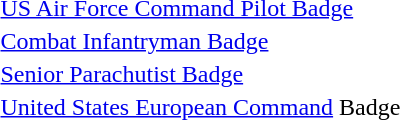<table>
<tr>
<td></td>
<td><a href='#'>US Air Force Command Pilot Badge</a></td>
</tr>
<tr>
<td></td>
<td><a href='#'>Combat Infantryman Badge</a></td>
</tr>
<tr>
<td></td>
<td><a href='#'>Senior Parachutist Badge</a></td>
</tr>
<tr>
<td></td>
<td><a href='#'>United States European Command</a> Badge</td>
</tr>
</table>
